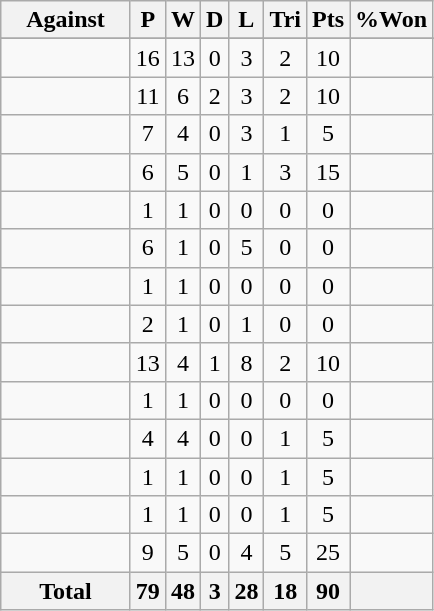<table class="wikitable sortable"  style="text-align:center; font-size:100%;">
<tr>
<th style="width:30%;">Against</th>
<th abbr="Played" style="width:15px;">P</th>
<th abbr="Won" style="width:10px;">W</th>
<th abbr="Drawn" style="width:10px;">D</th>
<th abbr="Lost" style="width:10px;">L</th>
<th abbr="Tries" style="width:15px;">Tri</th>
<th abbr="Points" style="width:18px;">Pts</th>
<th abbr="Won" style="width:18px;">%Won</th>
</tr>
<tr bgcolor="#d0ffd0" align="center">
</tr>
<tr>
<td align="left"></td>
<td>16</td>
<td>13</td>
<td>0</td>
<td>3</td>
<td>2</td>
<td>10</td>
<td></td>
</tr>
<tr>
<td align="left"></td>
<td>11</td>
<td>6</td>
<td>2</td>
<td>3</td>
<td>2</td>
<td>10</td>
<td></td>
</tr>
<tr>
<td align="left"></td>
<td>7</td>
<td>4</td>
<td>0</td>
<td>3</td>
<td>1</td>
<td>5</td>
<td></td>
</tr>
<tr>
<td align="left"></td>
<td>6</td>
<td>5</td>
<td>0</td>
<td>1</td>
<td>3</td>
<td>15</td>
<td></td>
</tr>
<tr>
<td align="left"></td>
<td>1</td>
<td>1</td>
<td>0</td>
<td>0</td>
<td>0</td>
<td>0</td>
<td></td>
</tr>
<tr>
<td align="left"></td>
<td>6</td>
<td>1</td>
<td>0</td>
<td>5</td>
<td>0</td>
<td>0</td>
<td></td>
</tr>
<tr>
<td align="left"></td>
<td>1</td>
<td>1</td>
<td>0</td>
<td>0</td>
<td>0</td>
<td>0</td>
<td></td>
</tr>
<tr>
<td align="left"></td>
<td>2</td>
<td>1</td>
<td>0</td>
<td>1</td>
<td>0</td>
<td>0</td>
<td></td>
</tr>
<tr>
<td align="left"></td>
<td>13</td>
<td>4</td>
<td>1</td>
<td>8</td>
<td>2</td>
<td>10</td>
<td></td>
</tr>
<tr>
<td align="left"></td>
<td>1</td>
<td>1</td>
<td>0</td>
<td>0</td>
<td>0</td>
<td>0</td>
<td></td>
</tr>
<tr>
<td align="left"></td>
<td>4</td>
<td>4</td>
<td>0</td>
<td>0</td>
<td>1</td>
<td>5</td>
<td></td>
</tr>
<tr>
<td align="left"></td>
<td>1</td>
<td>1</td>
<td>0</td>
<td>0</td>
<td>1</td>
<td>5</td>
<td></td>
</tr>
<tr>
<td align="left"></td>
<td>1</td>
<td>1</td>
<td>0</td>
<td>0</td>
<td>1</td>
<td>5</td>
<td></td>
</tr>
<tr>
<td align="left"></td>
<td>9</td>
<td>5</td>
<td>0</td>
<td>4</td>
<td>5</td>
<td>25</td>
<td></td>
</tr>
<tr>
<th>Total</th>
<th>79</th>
<th>48</th>
<th>3</th>
<th>28</th>
<th>18</th>
<th>90</th>
<th></th>
</tr>
</table>
